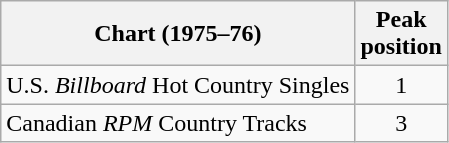<table class="wikitable">
<tr>
<th align="left">Chart (1975–76)</th>
<th align="center">Peak<br>position</th>
</tr>
<tr>
<td align="left">U.S. <em>Billboard</em> Hot Country Singles</td>
<td align="center">1</td>
</tr>
<tr>
<td align="left">Canadian <em>RPM</em> Country Tracks</td>
<td align="center">3</td>
</tr>
</table>
